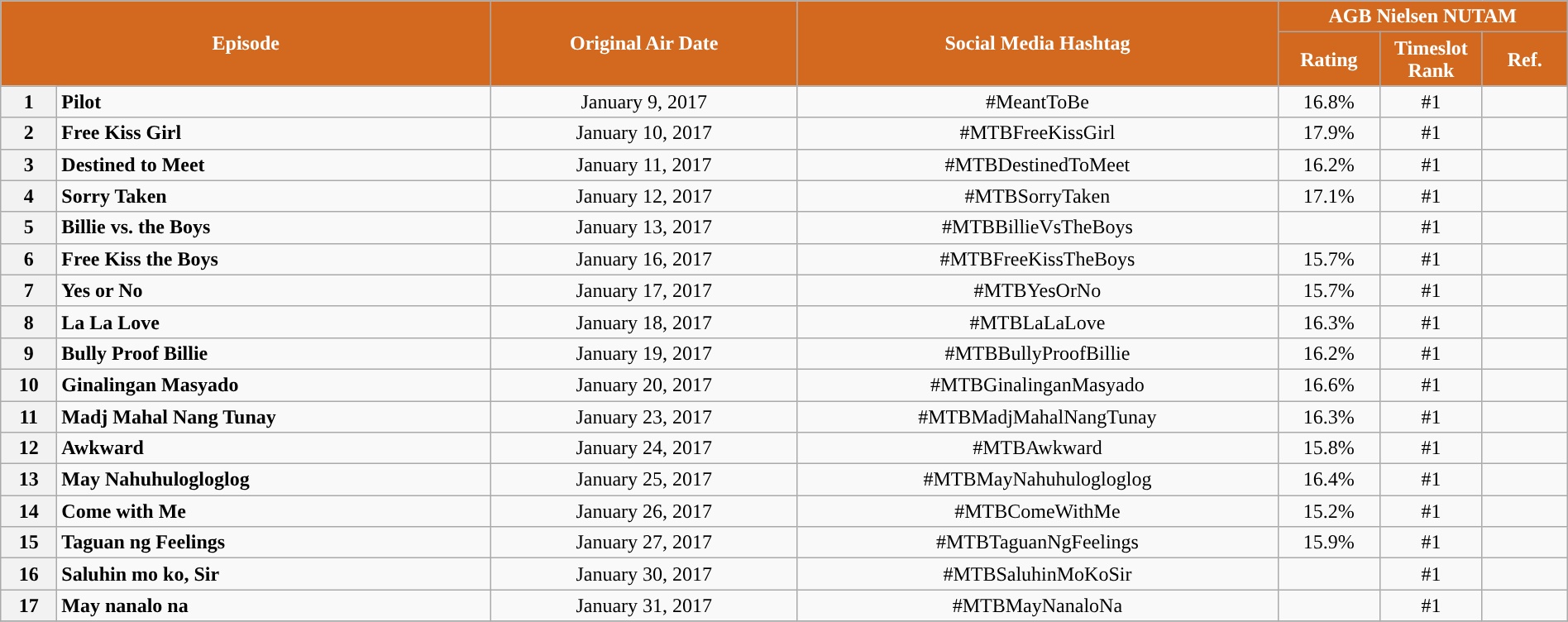<table class="wikitable" style="text-align:center; font-size:100%; line-height:18px;"  width="100%">
<tr>
<th colspan="2" rowspan="2" style="background-color:#D2691E; color:#ffffff;">Episode</th>
<th style="background:#D2691E; color:white" rowspan="2">Original Air Date</th>
<th style="background:#D2691E; color:white" rowspan="2">Social Media Hashtag</th>
<th style="background-color:#D2691E; color:#ffffff;" colspan="3">AGB Nielsen NUTAM</th>
</tr>
<tr>
<th style="background-color:#D2691E; width:75px; color:#ffffff;">Rating</th>
<th style="background-color:#D2691E; width:75px; color:#ffffff;">Timeslot<br>Rank</th>
<th style="background-color:#D2691E; color:#ffffff;">Ref.</th>
</tr>
<tr>
<th>1</th>
<td style="text-align: left;"><strong>Pilot</strong></td>
<td>January 9, 2017</td>
<td>#MeantToBe</td>
<td>16.8%</td>
<td>#1</td>
<td></td>
</tr>
<tr>
<th>2</th>
<td style="text-align: left;"><strong>Free Kiss Girl</strong></td>
<td>January 10, 2017</td>
<td>#MTBFreeKissGirl</td>
<td>17.9%</td>
<td>#1</td>
<td></td>
</tr>
<tr>
<th>3</th>
<td style="text-align: left;"><strong>Destined to Meet</strong></td>
<td>January 11, 2017</td>
<td>#MTBDestinedToMeet</td>
<td>16.2%</td>
<td>#1</td>
<td></td>
</tr>
<tr>
<th>4</th>
<td style="text-align: left;"><strong>Sorry Taken</strong></td>
<td>January 12, 2017</td>
<td>#MTBSorryTaken</td>
<td>17.1%</td>
<td>#1</td>
<td></td>
</tr>
<tr>
<th>5</th>
<td style="text-align: left;"><strong>Billie vs. the Boys</strong></td>
<td>January 13, 2017</td>
<td>#MTBBillieVsTheBoys</td>
<td></td>
<td>#1</td>
<td></td>
</tr>
<tr>
<th>6</th>
<td style="text-align: left;"><strong>Free Kiss the Boys</strong></td>
<td>January 16, 2017</td>
<td>#MTBFreeKissTheBoys</td>
<td>15.7%</td>
<td>#1</td>
<td></td>
</tr>
<tr>
<th>7</th>
<td style="text-align: left;"><strong>Yes or No</strong></td>
<td>January 17, 2017</td>
<td>#MTBYesOrNo</td>
<td>15.7%</td>
<td>#1</td>
<td></td>
</tr>
<tr>
<th>8</th>
<td style="text-align: left;"><strong>La La Love</strong></td>
<td>January 18, 2017</td>
<td>#MTBLaLaLove</td>
<td>16.3%</td>
<td>#1</td>
<td></td>
</tr>
<tr>
<th>9</th>
<td style="text-align: left;"><strong>Bully Proof Billie</strong></td>
<td>January 19, 2017</td>
<td>#MTBBullyProofBillie</td>
<td>16.2%</td>
<td>#1</td>
<td></td>
</tr>
<tr>
<th>10</th>
<td style="text-align: left;"><strong>Ginalingan Masyado</strong></td>
<td>January 20, 2017</td>
<td>#MTBGinalinganMasyado</td>
<td>16.6%</td>
<td>#1</td>
<td></td>
</tr>
<tr>
<th>11</th>
<td style="text-align: left;"><strong>Madj Mahal Nang Tunay</strong></td>
<td>January 23, 2017</td>
<td>#MTBMadjMahalNangTunay</td>
<td>16.3%</td>
<td>#1</td>
<td></td>
</tr>
<tr>
<th>12</th>
<td style="text-align: left;"><strong>Awkward</strong></td>
<td>January 24, 2017</td>
<td>#MTBAwkward</td>
<td>15.8%</td>
<td>#1</td>
<td></td>
</tr>
<tr>
<th>13</th>
<td style="text-align: left;"><strong>May Nahuhulogloglog</strong></td>
<td>January 25, 2017</td>
<td>#MTBMayNahuhulogloglog</td>
<td>16.4%</td>
<td>#1</td>
<td></td>
</tr>
<tr>
<th>14</th>
<td style="text-align: left;"><strong>Come with Me</strong></td>
<td>January 26, 2017</td>
<td>#MTBComeWithMe</td>
<td>15.2%</td>
<td>#1</td>
<td></td>
</tr>
<tr>
<th>15</th>
<td style="text-align: left;"><strong>Taguan ng Feelings</strong></td>
<td>January 27, 2017</td>
<td>#MTBTaguanNgFeelings</td>
<td>15.9%</td>
<td>#1</td>
<td></td>
</tr>
<tr>
<th>16</th>
<td style="text-align: left;"><strong>Saluhin mo ko, Sir</strong></td>
<td>January 30, 2017</td>
<td>#MTBSaluhinMoKoSir</td>
<td></td>
<td>#1</td>
<td></td>
</tr>
<tr>
<th>17</th>
<td style="text-align: left;"><strong>May nanalo na</strong></td>
<td>January 31, 2017</td>
<td>#MTBMayNanaloNa</td>
<td></td>
<td>#1</td>
<td></td>
</tr>
<tr>
</tr>
</table>
